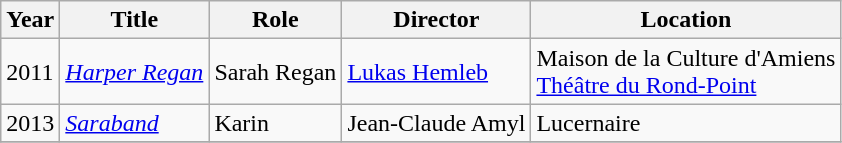<table class="wikitable sortable">
<tr>
<th>Year</th>
<th>Title</th>
<th>Role</th>
<th>Director</th>
<th>Location</th>
</tr>
<tr>
<td>2011</td>
<td><em><a href='#'>Harper Regan</a></em></td>
<td>Sarah Regan</td>
<td><a href='#'>Lukas Hemleb</a></td>
<td>Maison de la Culture d'Amiens<br> <a href='#'>Théâtre du Rond-Point</a></td>
</tr>
<tr>
<td>2013</td>
<td><em><a href='#'>Saraband</a></em></td>
<td>Karin</td>
<td>Jean-Claude Amyl</td>
<td>Lucernaire</td>
</tr>
<tr>
</tr>
</table>
